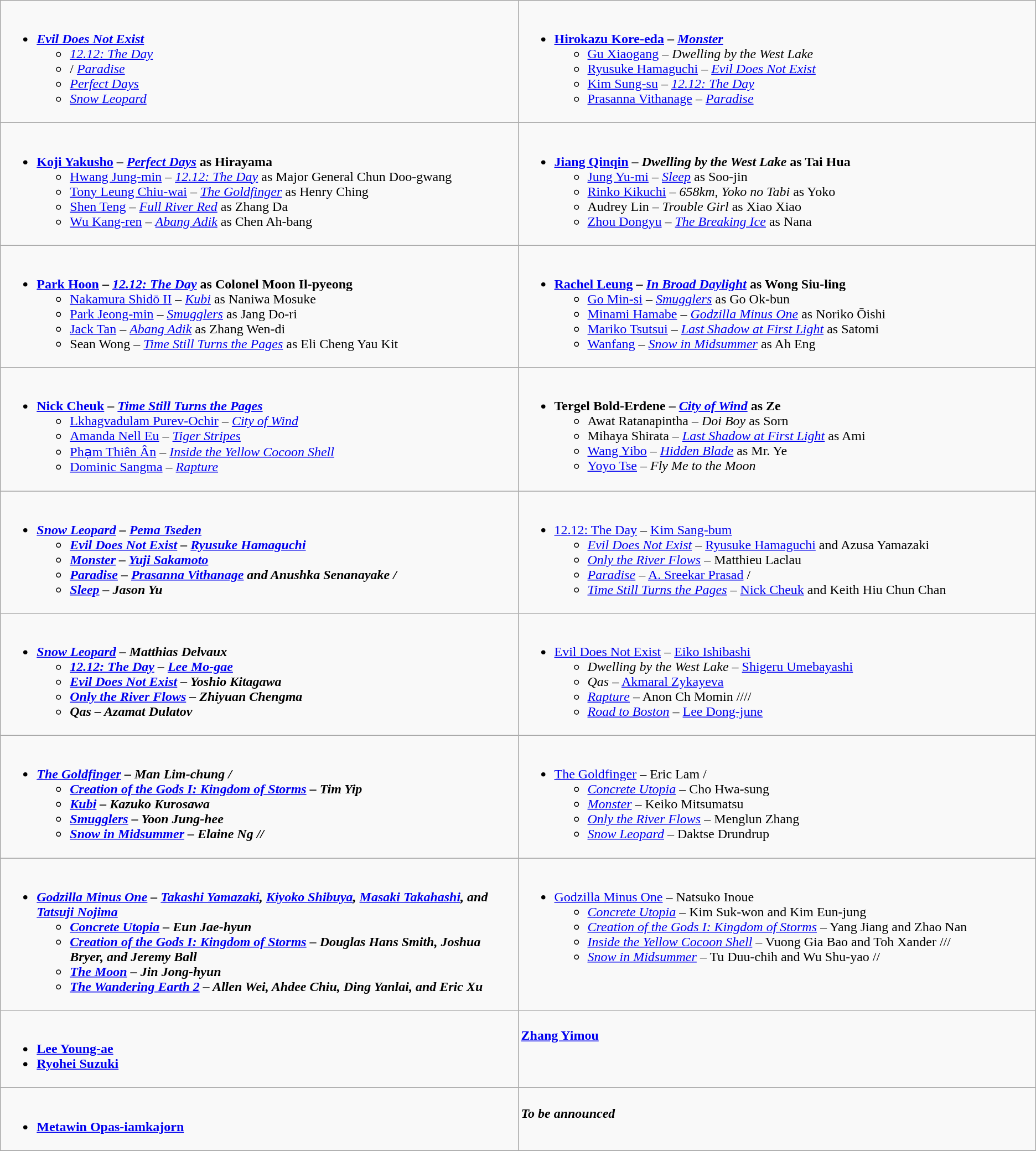<table class="wikitable">
<tr>
<td style="vertical-align:top;" width="50%"><br><ul><li> <strong><em><a href='#'>Evil Does Not Exist</a></em></strong><ul><li> <em><a href='#'>12.12: The Day</a></em></li><li>/ <em><a href='#'>Paradise</a></em></li><li> <em><a href='#'>Perfect Days</a></em></li><li> <em><a href='#'>Snow Leopard</a></em></li></ul></li></ul></td>
<td style="vertical-align:top;" width="50%"><br><ul><li> <strong><a href='#'>Hirokazu Kore-eda</a> – <em><a href='#'>Monster</a></em> </strong><ul><li> <a href='#'>Gu Xiaogang</a> – <em>Dwelling by the West Lake</em></li><li> <a href='#'>Ryusuke Hamaguchi</a> – <em><a href='#'>Evil Does Not Exist</a></em></li><li> <a href='#'>Kim Sung-su</a> – <em><a href='#'>12.12: The Day</a></em></li><li> <a href='#'>Prasanna Vithanage</a> – <em><a href='#'>Paradise</a></em></li></ul></li></ul></td>
</tr>
<tr>
<td style="vertical-align:top;" width="50%"><br><ul><li> <strong><a href='#'>Koji Yakusho</a> – <em><a href='#'>Perfect Days</a></em> as Hirayama</strong><ul><li> <a href='#'>Hwang Jung-min</a> – <em><a href='#'>12.12: The Day</a></em> as Major General Chun Doo-gwang</li><li> <a href='#'>Tony Leung Chiu-wai</a> – <em><a href='#'>The Goldfinger</a></em> as Henry Ching</li><li> <a href='#'>Shen Teng</a> – <em><a href='#'>Full River Red</a></em> as Zhang Da</li><li> <a href='#'>Wu Kang-ren</a> – <em><a href='#'>Abang Adik</a></em> as Chen Ah-bang</li></ul></li></ul></td>
<td style="vertical-align:top;" width="50%"><br><ul><li> <strong><a href='#'>Jiang Qinqin</a> – <em>Dwelling by the West Lake</em> as Tai Hua</strong><ul><li> <a href='#'>Jung Yu-mi</a> – <em><a href='#'>Sleep</a></em> as Soo-jin</li><li> <a href='#'>Rinko Kikuchi</a> – <em>658km, Yoko no Tabi</em> as Yoko</li><li> Audrey Lin – <em>Trouble Girl</em> as Xiao Xiao</li><li> <a href='#'>Zhou Dongyu</a> – <em><a href='#'>The Breaking Ice</a></em> as Nana</li></ul></li></ul></td>
</tr>
<tr>
<td style="vertical-align:top; width:50%;"><br><ul><li> <strong><a href='#'>Park Hoon</a> – <em><a href='#'>12.12: The Day</a></em> as Colonel Moon Il-pyeong</strong><ul><li> <a href='#'>Nakamura Shidō II</a> – <em><a href='#'>Kubi</a></em> as Naniwa Mosuke</li><li> <a href='#'>Park Jeong-min</a> – <em><a href='#'>Smugglers</a></em> as Jang Do-ri</li><li> <a href='#'>Jack Tan</a> – <em><a href='#'>Abang Adik</a></em> as Zhang Wen-di</li><li> Sean Wong – <em><a href='#'>Time Still Turns the Pages</a></em> as Eli Cheng Yau Kit</li></ul></li></ul></td>
<td style="vertical-align:top; width:50%;"><br><ul><li> <strong><a href='#'>Rachel Leung</a> – <em><a href='#'>In Broad Daylight</a></em> as Wong Siu-ling </strong><ul><li> <a href='#'>Go Min-si</a> – <em><a href='#'>Smugglers</a></em> as Go Ok-bun</li><li> <a href='#'>Minami Hamabe</a> – <em><a href='#'>Godzilla Minus One</a></em> as Noriko Ōishi</li><li> <a href='#'>Mariko Tsutsui</a> – <em><a href='#'>Last Shadow at First Light</a></em> as Satomi</li><li> <a href='#'>Wanfang</a> – <em><a href='#'>Snow in Midsummer</a></em> as Ah Eng</li></ul></li></ul></td>
</tr>
<tr>
<td style="vertical-align:top; width:50%;"><br><ul><li> <strong><a href='#'>Nick Cheuk</a> – <em><a href='#'>Time Still Turns the Pages</a></em> </strong><ul><li> <a href='#'>Lkhagvadulam Purev-Ochir</a> – <em><a href='#'>City of Wind</a></em></li><li> <a href='#'>Amanda Nell Eu</a> – <em><a href='#'>Tiger Stripes</a></em></li><li> <a href='#'>Phạm Thiên Ân</a> – <em><a href='#'>Inside the Yellow Cocoon Shell</a></em></li><li> <a href='#'>Dominic Sangma</a> – <em><a href='#'>Rapture</a></em></li></ul></li></ul></td>
<td style="vertical-align:top; width:50%;"><br><ul><li> <strong>Tergel Bold-Erdene – <em><a href='#'>City of Wind</a></em> as Ze</strong><ul><li> Awat Ratanapintha – <em>Doi Boy</em> as Sorn</li><li> Mihaya Shirata – <em><a href='#'>Last Shadow at First Light</a></em> as Ami</li><li> <a href='#'>Wang Yibo</a> – <em><a href='#'>Hidden Blade</a></em> as Mr. Ye</li><li> <a href='#'>Yoyo Tse</a> – <em>Fly Me to the Moon</em></li></ul></li></ul></td>
</tr>
<tr>
<td style="vertical-align:top; width:50%;"><br><ul><li><strong><em><a href='#'>Snow Leopard</a><em> – <a href='#'>Pema Tseden</a> <strong><ul><li></em><a href='#'>Evil Does Not Exist</a><em> – <a href='#'>Ryusuke Hamaguchi</a> </li><li></em><a href='#'>Monster</a><em> – <a href='#'>Yuji Sakamoto</a> </li><li></em><a href='#'>Paradise</a><em> – <a href='#'>Prasanna Vithanage</a> and Anushka Senanayake /</li><li></em><a href='#'>Sleep</a><em> – Jason Yu </li></ul></li></ul></td>
<td style="vertical-align:top; width:50%;"><br><ul><li></em></strong><a href='#'>12.12: The Day</a></em> – <a href='#'>Kim Sang-bum</a> </strong><ul><li><em><a href='#'>Evil Does Not Exist</a></em> – <a href='#'>Ryusuke Hamaguchi</a> and Azusa Yamazaki </li><li><em><a href='#'>Only the River Flows</a></em> – Matthieu Laclau </li><li><em><a href='#'>Paradise</a></em> – <a href='#'>A. Sreekar Prasad</a> /</li><li><em><a href='#'>Time Still Turns the Pages</a></em> – <a href='#'>Nick Cheuk</a> and Keith Hiu Chun Chan </li></ul></li></ul></td>
</tr>
<tr>
<td style="vertical-align:top; width:50%;"><br><ul><li><strong><em><a href='#'>Snow Leopard</a><em> – Matthias Delvaux <strong><ul><li></em><a href='#'>12.12: The Day</a><em> – <a href='#'>Lee Mo-gae</a> </li><li></em><a href='#'>Evil Does Not Exist</a><em> – Yoshio Kitagawa </li><li></em><a href='#'>Only the River Flows</a><em> – Zhiyuan Chengma </li><li></em>Qas<em> – Azamat Dulatov </li></ul></li></ul></td>
<td style="vertical-align:top; width:50%;"><br><ul><li></em></strong><a href='#'>Evil Does Not Exist</a></em> – <a href='#'>Eiko Ishibashi</a> </strong><ul><li><em>Dwelling by the West Lake</em> – <a href='#'>Shigeru Umebayashi</a> </li><li><em>Qas</em> – <a href='#'>Akmaral Zykayeva</a> </li><li><em><a href='#'>Rapture</a></em> – Anon Ch Momin ////</li><li><em><a href='#'>Road to Boston</a></em> – <a href='#'>Lee Dong-june</a> </li></ul></li></ul></td>
</tr>
<tr>
<td style="vertical-align:top; width:50%;"><br><ul><li><strong><em><a href='#'>The Goldfinger</a><em> – Man Lim-chung /<strong><ul><li></em><a href='#'>Creation of the Gods I: Kingdom of Storms</a><em> – Tim Yip </li><li></em><a href='#'>Kubi</a><em> – Kazuko Kurosawa </li><li></em><a href='#'>Smugglers</a><em> – Yoon Jung-hee </li><li></em><a href='#'>Snow in Midsummer</a><em> – Elaine Ng //</li></ul></li></ul></td>
<td style="vertical-align:top; width:50%;"><br><ul><li></em></strong><a href='#'>The Goldfinger</a></em> – Eric Lam /</strong><ul><li><em><a href='#'>Concrete Utopia</a></em> – Cho Hwa-sung </li><li><em><a href='#'>Monster</a></em> – Keiko Mitsumatsu </li><li><em><a href='#'>Only the River Flows</a></em> – Menglun Zhang </li><li><em><a href='#'>Snow Leopard</a></em> – Daktse Drundrup </li></ul></li></ul></td>
</tr>
<tr>
<td style="vertical-align:top; width:50%;"><br><ul><li><strong><em><a href='#'>Godzilla Minus One</a><em> – <a href='#'>Takashi Yamazaki</a>, <a href='#'>Kiyoko Shibuya</a>, <a href='#'>Masaki Takahashi</a>, and <a href='#'>Tatsuji Nojima</a> <strong><ul><li></em><a href='#'>Concrete Utopia</a><em> – Eun Jae-hyun </li><li></em><a href='#'>Creation of the Gods I: Kingdom of Storms</a><em> – Douglas Hans Smith, Joshua Bryer, and Jeremy Ball </li><li></em><a href='#'>The Moon</a><em> – Jin Jong-hyun </li><li></em><a href='#'>The Wandering Earth 2</a><em> – Allen Wei, Ahdee Chiu, Ding Yanlai, and Eric Xu </li></ul></li></ul></td>
<td style="vertical-align:top; width:50%;"><br><ul><li></em></strong><a href='#'>Godzilla Minus One</a></em> – Natsuko Inoue </strong><ul><li><em><a href='#'>Concrete Utopia</a></em> – Kim Suk-won and Kim Eun-jung </li><li><em><a href='#'>Creation of the Gods I: Kingdom of Storms</a></em> – Yang Jiang and Zhao Nan </li><li><em><a href='#'>Inside the Yellow Cocoon Shell</a></em> – Vuong Gia Bao and Toh Xander ///</li><li><em><a href='#'>Snow in Midsummer</a></em> – Tu Duu-chih and Wu Shu-yao //</li></ul></li></ul></td>
</tr>
<tr>
<td style="vertical-align:top; width:50%;"><br><ul><li><strong><a href='#'>Lee Young-ae</a></strong></li><li><strong><a href='#'>Ryohei Suzuki</a></strong></li></ul></td>
<td style="vertical-align:top; width:50%;"><br><strong><a href='#'>Zhang Yimou</a></strong></td>
</tr>
<tr>
<td style="vertical-align:top; width:50%;"><br><ul><li><strong> <a href='#'>Metawin Opas-iamkajorn</a></strong></li></ul></td>
<td style="vertical-align:top; width:50%;"><br><strong><em>To be announced</em></strong></td>
</tr>
<tr>
</tr>
</table>
